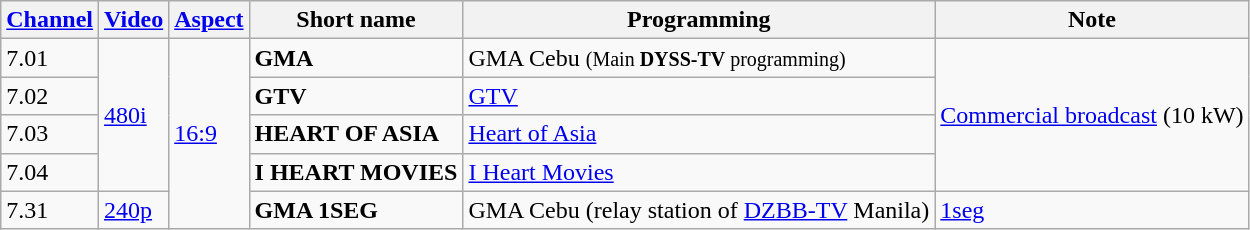<table class="wikitable">
<tr>
<th><a href='#'>Channel</a></th>
<th><a href='#'>Video</a></th>
<th><a href='#'>Aspect</a></th>
<th>Short name</th>
<th>Programming</th>
<th>Note</th>
</tr>
<tr>
<td>7.01</td>
<td rowspan="4"><a href='#'>480i</a></td>
<td rowspan="5"><a href='#'>16:9</a></td>
<td><strong>GMA</strong></td>
<td>GMA Cebu <small>(Main <strong>DYSS-TV</strong> programming)</small></td>
<td rowspan="4"><a href='#'>Commercial broadcast</a> (10 kW)</td>
</tr>
<tr>
<td>7.02</td>
<td><strong>GTV</strong></td>
<td><a href='#'>GTV</a></td>
</tr>
<tr>
<td>7.03</td>
<td><strong>HEART OF ASIA</strong></td>
<td><a href='#'>Heart of Asia</a></td>
</tr>
<tr>
<td>7.04</td>
<td><strong>I HEART MOVIES</strong></td>
<td><a href='#'>I Heart Movies</a></td>
</tr>
<tr>
<td>7.31</td>
<td><a href='#'>240p</a></td>
<td><strong>GMA 1SEG</strong></td>
<td>GMA Cebu (relay station of <a href='#'>DZBB-TV</a> Manila)</td>
<td><a href='#'>1seg</a></td>
</tr>
</table>
